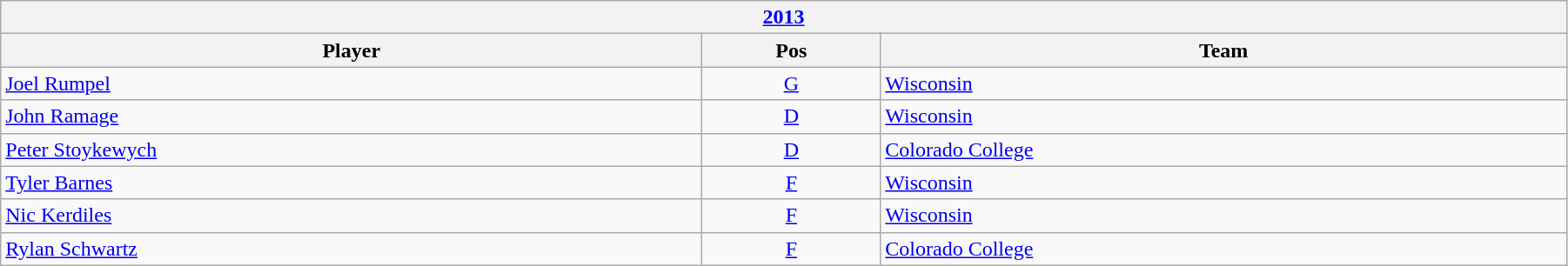<table class="wikitable" width=95%>
<tr>
<th colspan=3><a href='#'>2013</a></th>
</tr>
<tr>
<th>Player</th>
<th>Pos</th>
<th>Team</th>
</tr>
<tr>
<td><a href='#'>Joel Rumpel</a></td>
<td align=center><a href='#'>G</a></td>
<td><a href='#'>Wisconsin</a></td>
</tr>
<tr>
<td><a href='#'>John Ramage</a></td>
<td align=center><a href='#'>D</a></td>
<td><a href='#'>Wisconsin</a></td>
</tr>
<tr>
<td><a href='#'>Peter Stoykewych</a></td>
<td align=center><a href='#'>D</a></td>
<td><a href='#'>Colorado College</a></td>
</tr>
<tr>
<td><a href='#'>Tyler Barnes</a></td>
<td align=center><a href='#'>F</a></td>
<td><a href='#'>Wisconsin</a></td>
</tr>
<tr>
<td><a href='#'>Nic Kerdiles</a></td>
<td align=center><a href='#'>F</a></td>
<td><a href='#'>Wisconsin</a></td>
</tr>
<tr>
<td><a href='#'>Rylan Schwartz</a></td>
<td align=center><a href='#'>F</a></td>
<td><a href='#'>Colorado College</a></td>
</tr>
</table>
